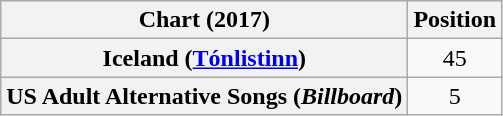<table class="wikitable plainrowheaders" style="text-align:center">
<tr>
<th scope="col">Chart (2017)</th>
<th scope="col">Position</th>
</tr>
<tr>
<th scope="row">Iceland (<a href='#'>Tónlistinn</a>)</th>
<td>45</td>
</tr>
<tr>
<th scope="row">US Adult Alternative Songs (<em>Billboard</em>)</th>
<td>5</td>
</tr>
</table>
